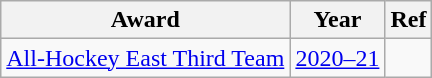<table class="wikitable">
<tr>
<th>Award</th>
<th>Year</th>
<th>Ref</th>
</tr>
<tr>
<td><a href='#'>All-Hockey East Third Team</a></td>
<td><a href='#'>2020–21</a></td>
<td></td>
</tr>
</table>
